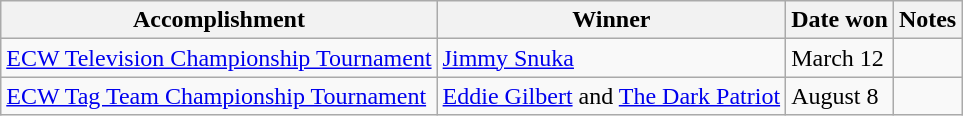<table class="wikitable">
<tr>
<th>Accomplishment</th>
<th>Winner</th>
<th>Date won</th>
<th>Notes</th>
</tr>
<tr>
<td><a href='#'>ECW Television Championship Tournament</a></td>
<td><a href='#'>Jimmy Snuka</a></td>
<td>March 12</td>
<td></td>
</tr>
<tr>
<td><a href='#'>ECW Tag Team Championship Tournament</a></td>
<td><a href='#'>Eddie Gilbert</a> and <a href='#'>The Dark Patriot</a></td>
<td>August 8</td>
<td></td>
</tr>
</table>
